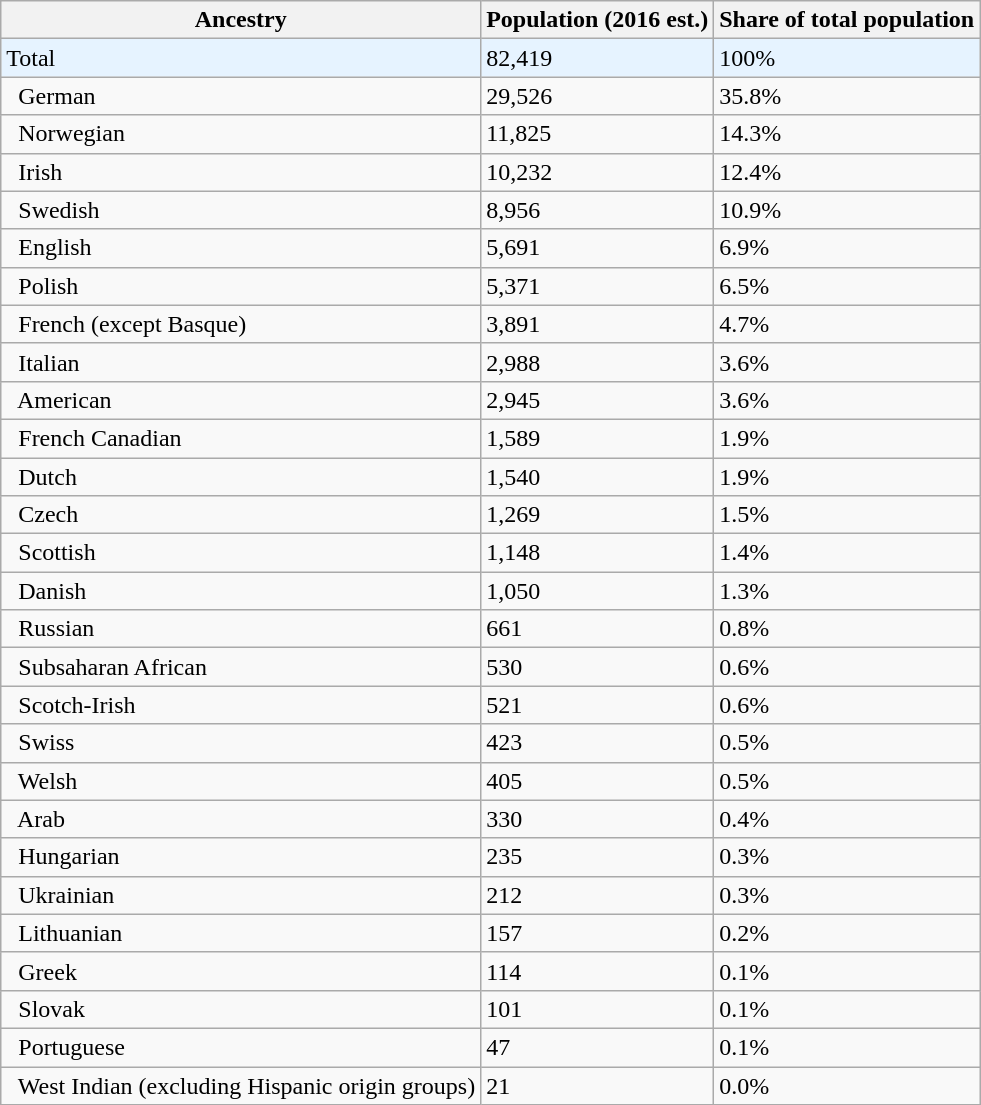<table class=wikitable>
<tr>
<th>Ancestry</th>
<th>Population (2016 est.)</th>
<th>Share of total population</th>
</tr>
<tr style="background:#e6f3ff">
<td>Total</td>
<td>82,419</td>
<td>100%</td>
</tr>
<tr>
<td>  German</td>
<td>29,526</td>
<td>35.8%</td>
</tr>
<tr>
<td>  Norwegian</td>
<td>11,825</td>
<td>14.3%</td>
</tr>
<tr>
<td>  Irish</td>
<td>10,232</td>
<td>12.4%</td>
</tr>
<tr>
<td>  Swedish</td>
<td>8,956</td>
<td>10.9%</td>
</tr>
<tr>
<td>  English</td>
<td>5,691</td>
<td>6.9%</td>
</tr>
<tr>
<td>  Polish</td>
<td>5,371</td>
<td>6.5%</td>
</tr>
<tr>
<td>  French (except Basque)</td>
<td>3,891</td>
<td>4.7%</td>
</tr>
<tr>
<td>  Italian</td>
<td>2,988</td>
<td>3.6%</td>
</tr>
<tr>
<td>  American</td>
<td>2,945</td>
<td>3.6%</td>
</tr>
<tr>
<td>  French Canadian</td>
<td>1,589</td>
<td>1.9%</td>
</tr>
<tr>
<td>  Dutch</td>
<td>1,540</td>
<td>1.9%</td>
</tr>
<tr>
<td>  Czech</td>
<td>1,269</td>
<td>1.5%</td>
</tr>
<tr>
<td>  Scottish</td>
<td>1,148</td>
<td>1.4%</td>
</tr>
<tr>
<td>  Danish</td>
<td>1,050</td>
<td>1.3%</td>
</tr>
<tr>
<td>  Russian</td>
<td>661</td>
<td>0.8%</td>
</tr>
<tr>
<td>  Subsaharan African</td>
<td>530</td>
<td>0.6%</td>
</tr>
<tr>
<td>  Scotch-Irish</td>
<td>521</td>
<td>0.6%</td>
</tr>
<tr>
<td>  Swiss</td>
<td>423</td>
<td>0.5%</td>
</tr>
<tr>
<td>  Welsh</td>
<td>405</td>
<td>0.5%</td>
</tr>
<tr>
<td>  Arab</td>
<td>330</td>
<td>0.4%</td>
</tr>
<tr>
<td>  Hungarian</td>
<td>235</td>
<td>0.3%</td>
</tr>
<tr>
<td>  Ukrainian</td>
<td>212</td>
<td>0.3%</td>
</tr>
<tr>
<td>  Lithuanian</td>
<td>157</td>
<td>0.2%</td>
</tr>
<tr>
<td>  Greek</td>
<td>114</td>
<td>0.1%</td>
</tr>
<tr>
<td>  Slovak</td>
<td>101</td>
<td>0.1%</td>
</tr>
<tr>
<td>  Portuguese</td>
<td>47</td>
<td>0.1%</td>
</tr>
<tr>
<td>  West Indian (excluding Hispanic origin groups)</td>
<td>21</td>
<td>0.0%</td>
</tr>
</table>
